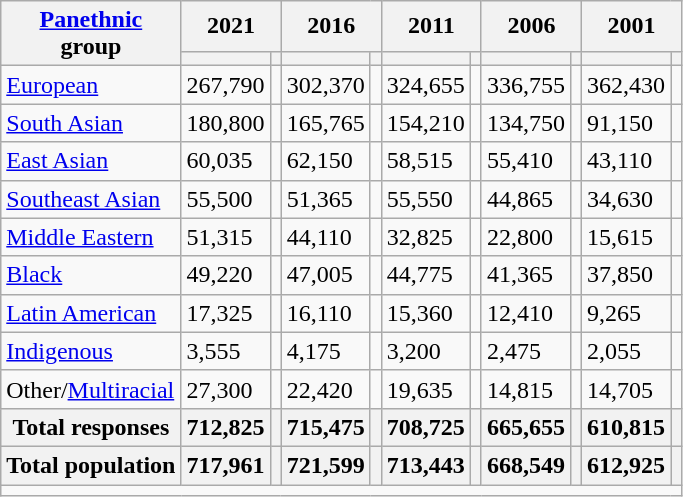<table class="wikitable collapsible sortable">
<tr>
<th rowspan="2"><a href='#'>Panethnic</a><br>group</th>
<th colspan="2">2021</th>
<th colspan="2">2016</th>
<th colspan="2">2011</th>
<th colspan="2">2006</th>
<th colspan="2">2001</th>
</tr>
<tr>
<th><a href='#'></a></th>
<th></th>
<th></th>
<th></th>
<th></th>
<th></th>
<th></th>
<th></th>
<th></th>
<th></th>
</tr>
<tr>
<td><a href='#'>European</a></td>
<td>267,790</td>
<td></td>
<td>302,370</td>
<td></td>
<td>324,655</td>
<td></td>
<td>336,755</td>
<td></td>
<td>362,430</td>
<td></td>
</tr>
<tr>
<td><a href='#'>South Asian</a></td>
<td>180,800</td>
<td></td>
<td>165,765</td>
<td></td>
<td>154,210</td>
<td></td>
<td>134,750</td>
<td></td>
<td>91,150</td>
<td></td>
</tr>
<tr>
<td><a href='#'>East Asian</a></td>
<td>60,035</td>
<td></td>
<td>62,150</td>
<td></td>
<td>58,515</td>
<td></td>
<td>55,410</td>
<td></td>
<td>43,110</td>
<td></td>
</tr>
<tr>
<td><a href='#'>Southeast Asian</a></td>
<td>55,500</td>
<td></td>
<td>51,365</td>
<td></td>
<td>55,550</td>
<td></td>
<td>44,865</td>
<td></td>
<td>34,630</td>
<td></td>
</tr>
<tr>
<td><a href='#'>Middle Eastern</a></td>
<td>51,315</td>
<td></td>
<td>44,110</td>
<td></td>
<td>32,825</td>
<td></td>
<td>22,800</td>
<td></td>
<td>15,615</td>
<td></td>
</tr>
<tr>
<td><a href='#'>Black</a></td>
<td>49,220</td>
<td></td>
<td>47,005</td>
<td></td>
<td>44,775</td>
<td></td>
<td>41,365</td>
<td></td>
<td>37,850</td>
<td></td>
</tr>
<tr>
<td><a href='#'>Latin American</a></td>
<td>17,325</td>
<td></td>
<td>16,110</td>
<td></td>
<td>15,360</td>
<td></td>
<td>12,410</td>
<td></td>
<td>9,265</td>
<td></td>
</tr>
<tr>
<td><a href='#'>Indigenous</a></td>
<td>3,555</td>
<td></td>
<td>4,175</td>
<td></td>
<td>3,200</td>
<td></td>
<td>2,475</td>
<td></td>
<td>2,055</td>
<td></td>
</tr>
<tr>
<td>Other/<a href='#'>Multiracial</a></td>
<td>27,300</td>
<td></td>
<td>22,420</td>
<td></td>
<td>19,635</td>
<td></td>
<td>14,815</td>
<td></td>
<td>14,705</td>
<td></td>
</tr>
<tr>
<th>Total responses</th>
<th>712,825</th>
<th></th>
<th>715,475</th>
<th></th>
<th>708,725</th>
<th></th>
<th>665,655</th>
<th></th>
<th>610,815</th>
<th></th>
</tr>
<tr>
<th>Total population</th>
<th>717,961</th>
<th></th>
<th>721,599</th>
<th></th>
<th>713,443</th>
<th></th>
<th>668,549</th>
<th></th>
<th>612,925</th>
<th></th>
</tr>
<tr class="sortbottom">
<td colspan="15"></td>
</tr>
</table>
